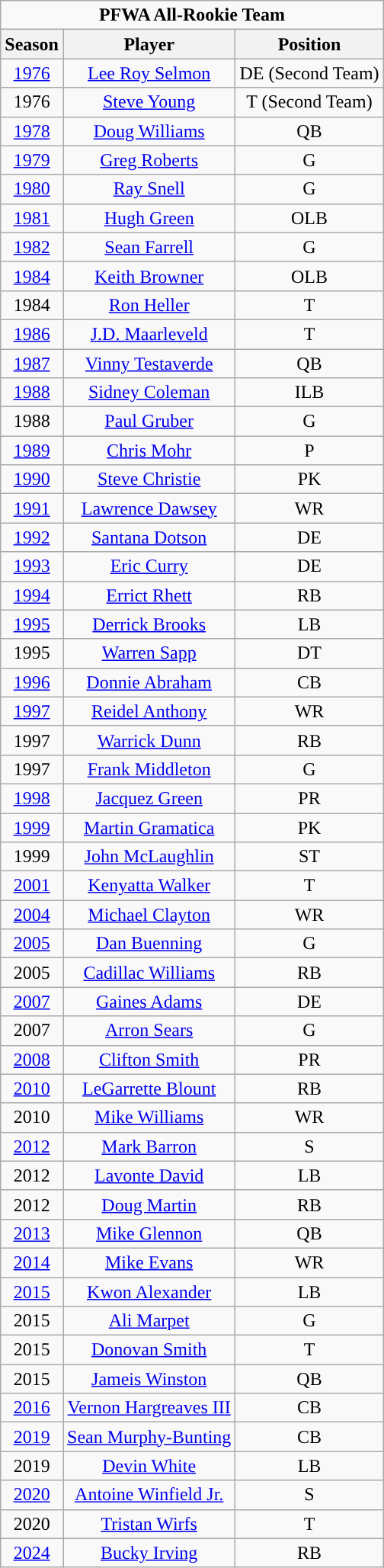<table class="wikitable sortable" style="text-align:center">
<tr>
<td colspan="3"><strong>PFWA All-Rookie Team</strong></td>
</tr>
<tr>
<th>Season</th>
<th>Player</th>
<th>Position</th>
</tr>
<tr>
<td><a href='#'>1976</a></td>
<td><a href='#'>Lee Roy Selmon</a></td>
<td>DE (Second Team)</td>
</tr>
<tr>
<td>1976</td>
<td><a href='#'>Steve Young</a></td>
<td>T (Second Team)</td>
</tr>
<tr>
<td><a href='#'>1978</a></td>
<td><a href='#'>Doug Williams</a></td>
<td>QB</td>
</tr>
<tr>
<td><a href='#'>1979</a></td>
<td><a href='#'>Greg Roberts</a></td>
<td>G</td>
</tr>
<tr>
<td><a href='#'>1980</a></td>
<td><a href='#'>Ray Snell</a></td>
<td>G</td>
</tr>
<tr>
<td><a href='#'>1981</a></td>
<td><a href='#'>Hugh Green</a></td>
<td>OLB</td>
</tr>
<tr>
<td><a href='#'>1982</a></td>
<td><a href='#'>Sean Farrell</a></td>
<td>G</td>
</tr>
<tr>
<td><a href='#'>1984</a></td>
<td><a href='#'>Keith Browner</a></td>
<td>OLB</td>
</tr>
<tr>
<td>1984</td>
<td><a href='#'>Ron Heller</a></td>
<td>T</td>
</tr>
<tr>
<td><a href='#'>1986</a></td>
<td><a href='#'>J.D. Maarleveld</a></td>
<td>T</td>
</tr>
<tr>
<td><a href='#'>1987</a></td>
<td><a href='#'>Vinny Testaverde</a></td>
<td>QB</td>
</tr>
<tr>
<td><a href='#'>1988</a></td>
<td><a href='#'>Sidney Coleman</a></td>
<td>ILB</td>
</tr>
<tr>
<td>1988</td>
<td><a href='#'>Paul Gruber</a></td>
<td>G</td>
</tr>
<tr>
<td><a href='#'>1989</a></td>
<td><a href='#'>Chris Mohr</a></td>
<td>P</td>
</tr>
<tr>
<td><a href='#'>1990</a></td>
<td><a href='#'>Steve Christie</a></td>
<td>PK</td>
</tr>
<tr>
<td><a href='#'>1991</a></td>
<td><a href='#'>Lawrence Dawsey</a></td>
<td>WR</td>
</tr>
<tr>
<td><a href='#'>1992</a></td>
<td><a href='#'>Santana Dotson</a></td>
<td>DE</td>
</tr>
<tr>
<td><a href='#'>1993</a></td>
<td><a href='#'>Eric Curry</a></td>
<td>DE</td>
</tr>
<tr>
<td><a href='#'>1994</a></td>
<td><a href='#'>Errict Rhett</a></td>
<td>RB</td>
</tr>
<tr>
<td><a href='#'>1995</a></td>
<td><a href='#'>Derrick Brooks</a></td>
<td>LB</td>
</tr>
<tr>
<td>1995</td>
<td><a href='#'>Warren Sapp</a></td>
<td>DT</td>
</tr>
<tr>
<td><a href='#'>1996</a></td>
<td><a href='#'>Donnie Abraham</a></td>
<td>CB</td>
</tr>
<tr>
<td><a href='#'>1997</a></td>
<td><a href='#'>Reidel Anthony</a></td>
<td>WR</td>
</tr>
<tr>
<td>1997</td>
<td><a href='#'>Warrick Dunn</a></td>
<td>RB</td>
</tr>
<tr>
<td>1997</td>
<td><a href='#'>Frank Middleton</a></td>
<td>G</td>
</tr>
<tr>
<td><a href='#'>1998</a></td>
<td><a href='#'>Jacquez Green</a></td>
<td>PR</td>
</tr>
<tr>
<td><a href='#'>1999</a></td>
<td><a href='#'>Martin Gramatica</a></td>
<td>PK</td>
</tr>
<tr>
<td>1999</td>
<td><a href='#'>John McLaughlin</a></td>
<td>ST</td>
</tr>
<tr>
<td><a href='#'>2001</a></td>
<td><a href='#'>Kenyatta Walker</a></td>
<td>T</td>
</tr>
<tr>
<td><a href='#'>2004</a></td>
<td><a href='#'>Michael Clayton</a></td>
<td>WR</td>
</tr>
<tr>
<td><a href='#'>2005</a></td>
<td><a href='#'>Dan Buenning</a></td>
<td>G</td>
</tr>
<tr>
<td>2005</td>
<td><a href='#'>Cadillac Williams</a></td>
<td>RB</td>
</tr>
<tr>
<td><a href='#'>2007</a></td>
<td><a href='#'>Gaines Adams</a></td>
<td>DE</td>
</tr>
<tr>
<td>2007</td>
<td><a href='#'>Arron Sears</a></td>
<td>G</td>
</tr>
<tr>
<td><a href='#'>2008</a></td>
<td><a href='#'>Clifton Smith</a></td>
<td>PR</td>
</tr>
<tr>
<td><a href='#'>2010</a></td>
<td><a href='#'>LeGarrette Blount</a></td>
<td>RB</td>
</tr>
<tr>
<td>2010</td>
<td><a href='#'>Mike Williams</a></td>
<td>WR</td>
</tr>
<tr>
<td><a href='#'>2012</a></td>
<td><a href='#'>Mark Barron</a></td>
<td>S</td>
</tr>
<tr>
<td>2012</td>
<td><a href='#'>Lavonte David</a></td>
<td>LB</td>
</tr>
<tr>
<td>2012</td>
<td><a href='#'>Doug Martin</a></td>
<td>RB</td>
</tr>
<tr>
<td><a href='#'>2013</a></td>
<td><a href='#'>Mike Glennon</a></td>
<td>QB</td>
</tr>
<tr>
<td><a href='#'>2014</a></td>
<td><a href='#'>Mike Evans</a></td>
<td>WR</td>
</tr>
<tr>
<td><a href='#'>2015</a></td>
<td><a href='#'>Kwon Alexander</a></td>
<td>LB</td>
</tr>
<tr>
<td>2015</td>
<td><a href='#'>Ali Marpet</a></td>
<td>G</td>
</tr>
<tr>
<td>2015</td>
<td><a href='#'>Donovan Smith</a></td>
<td>T</td>
</tr>
<tr>
<td>2015</td>
<td><a href='#'>Jameis Winston</a></td>
<td>QB</td>
</tr>
<tr>
<td><a href='#'>2016</a></td>
<td><a href='#'>Vernon Hargreaves III</a></td>
<td>CB</td>
</tr>
<tr>
<td><a href='#'>2019</a></td>
<td><a href='#'>Sean Murphy-Bunting</a></td>
<td>CB</td>
</tr>
<tr>
<td>2019</td>
<td><a href='#'>Devin White</a></td>
<td>LB</td>
</tr>
<tr>
<td><a href='#'>2020</a></td>
<td><a href='#'>Antoine Winfield Jr.</a></td>
<td>S</td>
</tr>
<tr>
<td>2020</td>
<td><a href='#'>Tristan Wirfs</a></td>
<td>T</td>
</tr>
<tr>
<td><a href='#'>2024</a></td>
<td><a href='#'>Bucky Irving</a></td>
<td>RB</td>
</tr>
</table>
